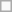<table class="wikitable" style="margin: 1em auto;">
<tr>
<td></td>
</tr>
</table>
